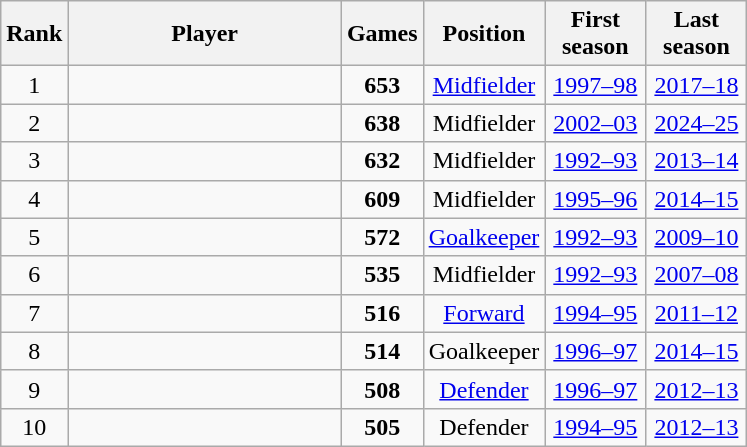<table class="wikitable sortable nowrap" style="text-align: center">
<tr>
<th>Rank</th>
<th style="width:175px">Player</th>
<th>Games</th>
<th style="width:60px">Position</th>
<th style="width:60px">First season</th>
<th style="width:60px">Last season</th>
</tr>
<tr>
<td>1</td>
<td style="text-align:left"> </td>
<td><strong>653</strong></td>
<td><a href='#'>Midfielder</a></td>
<td><a href='#'>1997–98</a></td>
<td><a href='#'>2017–18</a></td>
</tr>
<tr>
<td>2</td>
<td style="text-align:left"> <strong></strong></td>
<td><strong>638</strong></td>
<td>Midfielder</td>
<td><a href='#'>2002–03</a></td>
<td><a href='#'>2024–25</a></td>
</tr>
<tr>
<td>3</td>
<td style="text-align:left"> </td>
<td><strong>632</strong></td>
<td>Midfielder</td>
<td><a href='#'>1992–93</a></td>
<td><a href='#'>2013–14</a></td>
</tr>
<tr>
<td>4</td>
<td style="text-align:left"> </td>
<td><strong>609</strong></td>
<td>Midfielder</td>
<td><a href='#'>1995–96</a></td>
<td><a href='#'>2014–15</a></td>
</tr>
<tr>
<td>5</td>
<td style="text-align:left"> </td>
<td><strong>572</strong></td>
<td><a href='#'>Goalkeeper</a></td>
<td><a href='#'>1992–93</a></td>
<td><a href='#'>2009–10</a></td>
</tr>
<tr>
<td>6</td>
<td style="text-align:left"> </td>
<td><strong>535</strong></td>
<td>Midfielder</td>
<td><a href='#'>1992–93</a></td>
<td><a href='#'>2007–08</a></td>
</tr>
<tr>
<td>7</td>
<td style="text-align:left"> </td>
<td><strong>516</strong></td>
<td><a href='#'>Forward</a></td>
<td><a href='#'>1994–95</a></td>
<td><a href='#'>2011–12</a></td>
</tr>
<tr>
<td>8</td>
<td style="text-align:left"> </td>
<td><strong>514</strong></td>
<td>Goalkeeper</td>
<td><a href='#'>1996–97</a></td>
<td><a href='#'>2014–15</a></td>
</tr>
<tr>
<td>9</td>
<td style="text-align:left"> </td>
<td><strong>508</strong></td>
<td><a href='#'>Defender</a></td>
<td><a href='#'>1996–97</a></td>
<td><a href='#'>2012–13</a></td>
</tr>
<tr>
<td>10</td>
<td style="text-align:left"> </td>
<td><strong>505</strong></td>
<td>Defender</td>
<td><a href='#'>1994–95</a></td>
<td><a href='#'>2012–13</a></td>
</tr>
</table>
